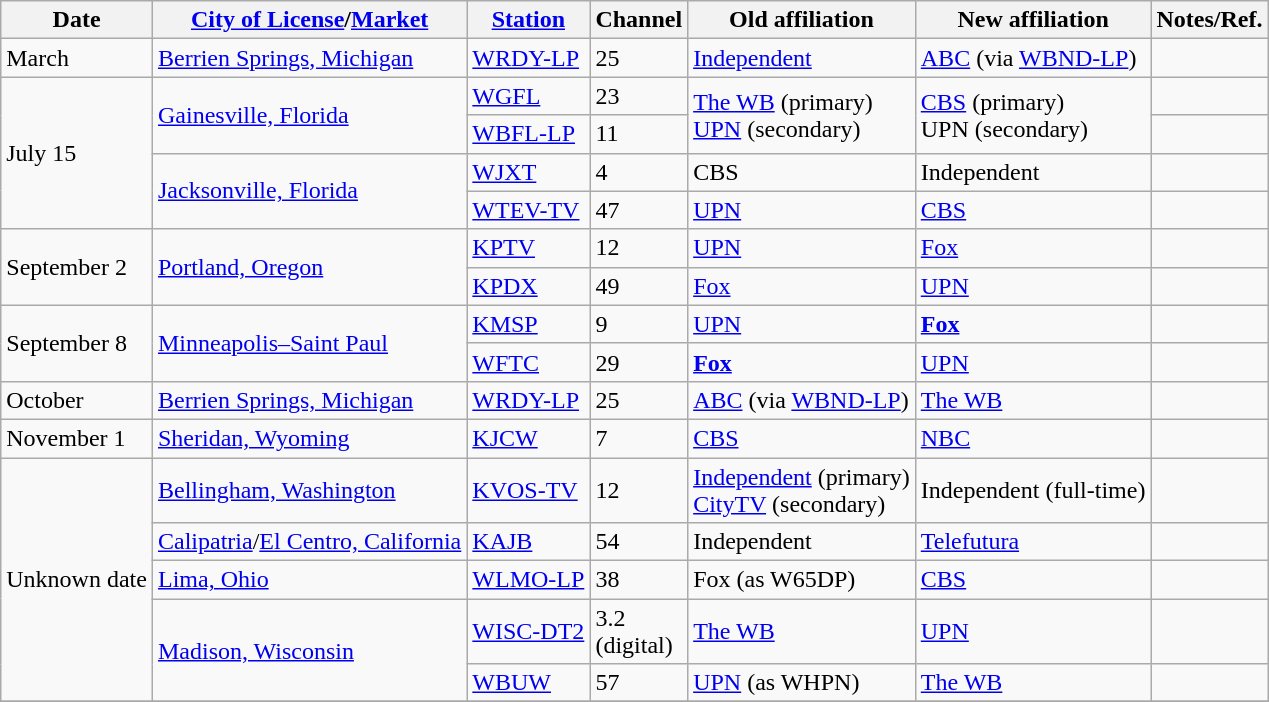<table class="wikitable sortable">
<tr>
<th>Date</th>
<th><a href='#'>City of License</a>/<a href='#'>Market</a></th>
<th><a href='#'>Station</a></th>
<th>Channel</th>
<th>Old affiliation</th>
<th>New affiliation</th>
<th>Notes/Ref.</th>
</tr>
<tr>
<td>March</td>
<td><a href='#'>Berrien Springs, Michigan</a> <br> </td>
<td><a href='#'>WRDY-LP</a></td>
<td>25</td>
<td><a href='#'>Independent</a></td>
<td><a href='#'>ABC</a> (via <a href='#'>WBND-LP</a>)</td>
<td></td>
</tr>
<tr>
<td rowspan=4>July 15</td>
<td rowspan=2><a href='#'>Gainesville, Florida</a></td>
<td><a href='#'>WGFL</a></td>
<td>23</td>
<td rowspan=2><a href='#'>The WB</a> (primary) <br> <a href='#'>UPN</a> (secondary)</td>
<td rowspan=2><a href='#'>CBS</a> (primary) <br> UPN (secondary)</td>
<td></td>
</tr>
<tr>
<td><a href='#'>WBFL-LP</a></td>
<td>11</td>
<td></td>
</tr>
<tr>
<td rowspan=2><a href='#'>Jacksonville, Florida</a></td>
<td><a href='#'>WJXT</a></td>
<td>4</td>
<td>CBS</td>
<td>Independent</td>
<td></td>
</tr>
<tr>
<td><a href='#'>WTEV-TV</a></td>
<td>47</td>
<td><a href='#'>UPN</a></td>
<td><a href='#'>CBS</a></td>
<td></td>
</tr>
<tr>
<td rowspan=2>September 2</td>
<td rowspan=2><a href='#'>Portland, Oregon</a></td>
<td><a href='#'>KPTV</a></td>
<td>12</td>
<td><a href='#'>UPN</a></td>
<td><a href='#'>Fox</a></td>
<td></td>
</tr>
<tr>
<td><a href='#'>KPDX</a></td>
<td>49</td>
<td><a href='#'>Fox</a></td>
<td><a href='#'>UPN</a></td>
<td></td>
</tr>
<tr>
<td rowspan=2>September 8</td>
<td rowspan=2><a href='#'>Minneapolis–Saint Paul</a></td>
<td><a href='#'>KMSP</a></td>
<td>9</td>
<td><a href='#'>UPN</a></td>
<td><strong><a href='#'>Fox</a></strong></td>
<td></td>
</tr>
<tr>
<td><a href='#'>WFTC</a></td>
<td>29</td>
<td><strong><a href='#'>Fox</a></strong></td>
<td><a href='#'>UPN</a></td>
<td></td>
</tr>
<tr>
<td>October</td>
<td><a href='#'>Berrien Springs, Michigan</a> <br> </td>
<td><a href='#'>WRDY-LP</a></td>
<td>25</td>
<td><a href='#'>ABC</a> (via <a href='#'>WBND-LP</a>)</td>
<td><a href='#'>The WB</a></td>
<td></td>
</tr>
<tr>
<td>November 1</td>
<td><a href='#'>Sheridan, Wyoming</a></td>
<td><a href='#'>KJCW</a></td>
<td>7</td>
<td><a href='#'>CBS</a></td>
<td><a href='#'>NBC</a></td>
<td></td>
</tr>
<tr>
<td rowspan=5>Unknown date</td>
<td><a href='#'>Bellingham, Washington</a> <br> </td>
<td><a href='#'>KVOS-TV</a></td>
<td>12</td>
<td><a href='#'>Independent</a> (primary) <br> <a href='#'>CityTV</a> (secondary)</td>
<td>Independent (full-time)</td>
<td></td>
</tr>
<tr>
<td><a href='#'>Calipatria</a>/<a href='#'>El Centro, California</a> <br> </td>
<td><a href='#'>KAJB</a></td>
<td>54</td>
<td>Independent</td>
<td><a href='#'>Telefutura</a></td>
<td></td>
</tr>
<tr>
<td><a href='#'>Lima, Ohio</a></td>
<td><a href='#'>WLMO-LP</a></td>
<td>38</td>
<td>Fox (as W65DP)</td>
<td><a href='#'>CBS</a></td>
<td></td>
</tr>
<tr>
<td rowspan=2><a href='#'>Madison, Wisconsin</a></td>
<td><a href='#'>WISC-DT2</a></td>
<td>3.2 <br> (digital)</td>
<td><a href='#'>The WB</a></td>
<td><a href='#'>UPN</a></td>
<td></td>
</tr>
<tr>
<td><a href='#'>WBUW</a></td>
<td>57</td>
<td><a href='#'>UPN</a> (as WHPN)</td>
<td><a href='#'>The WB</a></td>
<td></td>
</tr>
<tr>
</tr>
</table>
